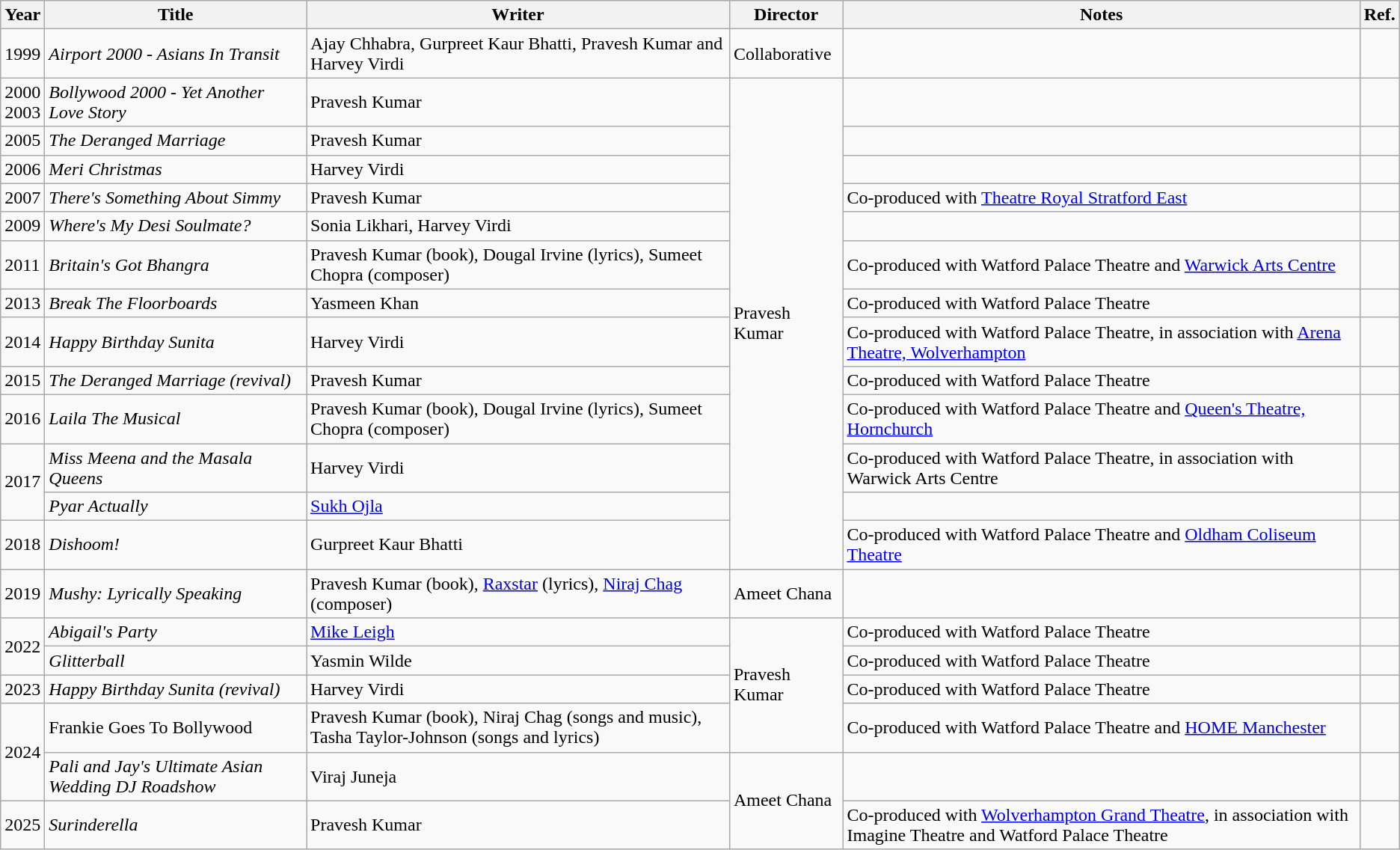<table class="wikitable">
<tr>
<th>Year</th>
<th>Title</th>
<th>Writer</th>
<th>Director</th>
<th>Notes</th>
<th>Ref.</th>
</tr>
<tr>
<td>1999</td>
<td><em>Airport 2000 - Asians In Transit</em></td>
<td>Ajay Chhabra, Gurpreet Kaur Bhatti, Pravesh Kumar and Harvey Virdi</td>
<td>Collaborative</td>
<td></td>
<td></td>
</tr>
<tr>
<td>2000<br>2003</td>
<td><em>Bollywood 2000 - Yet Another Love Story</em></td>
<td>Pravesh Kumar</td>
<td rowspan="13">Pravesh Kumar</td>
<td></td>
<td></td>
</tr>
<tr>
<td>2005</td>
<td><em>The Deranged Marriage</em></td>
<td>Pravesh Kumar</td>
<td></td>
<td></td>
</tr>
<tr>
<td>2006</td>
<td><em>Meri Christmas</em></td>
<td>Harvey Virdi</td>
<td></td>
<td></td>
</tr>
<tr>
<td>2007</td>
<td><em>There's Something About Simmy</em></td>
<td>Pravesh Kumar</td>
<td>Co-produced with <a href='#'>Theatre Royal Stratford East</a></td>
<td></td>
</tr>
<tr>
<td>2009</td>
<td><em>Where's My Desi Soulmate?</em></td>
<td>Sonia Likhari, Harvey Virdi</td>
<td></td>
<td></td>
</tr>
<tr>
<td>2011</td>
<td><em>Britain's Got Bhangra</em></td>
<td>Pravesh Kumar (book), Dougal Irvine (lyrics), Sumeet Chopra (composer)</td>
<td>Co-produced with Watford Palace Theatre and <a href='#'>Warwick Arts Centre</a></td>
<td></td>
</tr>
<tr>
<td>2013</td>
<td><em>Break The Floorboards</em></td>
<td>Yasmeen Khan</td>
<td>Co-produced with Watford Palace Theatre</td>
<td></td>
</tr>
<tr>
<td>2014</td>
<td><em>Happy Birthday Sunita</em></td>
<td>Harvey Virdi</td>
<td>Co-produced with Watford Palace Theatre, in association with <a href='#'>Arena Theatre, Wolverhampton</a></td>
<td></td>
</tr>
<tr>
<td>2015</td>
<td><em>The Deranged Marriage (revival)</em></td>
<td>Pravesh Kumar</td>
<td>Co-produced with Watford Palace Theatre</td>
<td></td>
</tr>
<tr>
<td>2016</td>
<td><em>Laila The Musical</em></td>
<td>Pravesh Kumar (book), Dougal Irvine (lyrics), Sumeet Chopra (composer)</td>
<td>Co-produced with Watford Palace Theatre and <a href='#'>Queen's Theatre, Hornchurch</a></td>
<td></td>
</tr>
<tr>
<td rowspan="2">2017</td>
<td><em>Miss Meena and the Masala Queens</em></td>
<td>Harvey Virdi</td>
<td>Co-produced with Watford Palace Theatre, in association with Warwick Arts Centre</td>
<td></td>
</tr>
<tr>
<td><em>Pyar Actually</em></td>
<td><a href='#'>Sukh Ojla</a></td>
<td></td>
<td></td>
</tr>
<tr>
<td>2018</td>
<td><em>Dishoom!</em></td>
<td>Gurpreet Kaur Bhatti</td>
<td>Co-produced with Watford Palace Theatre and <a href='#'>Oldham Coliseum Theatre</a></td>
<td></td>
</tr>
<tr>
<td>2019</td>
<td><em>Mushy: Lyrically Speaking</em></td>
<td>Pravesh Kumar (book), <a href='#'>Raxstar</a> (lyrics), <a href='#'>Niraj Chag</a> (composer)</td>
<td>Ameet Chana</td>
<td></td>
<td></td>
</tr>
<tr>
<td rowspan="2">2022</td>
<td><em>Abigail's Party</em></td>
<td><a href='#'>Mike Leigh</a></td>
<td rowspan="4">Pravesh Kumar</td>
<td>Co-produced with Watford Palace Theatre</td>
<td></td>
</tr>
<tr>
<td><em>Glitterball</em></td>
<td>Yasmin Wilde</td>
<td>Co-produced with Watford Palace Theatre</td>
<td></td>
</tr>
<tr>
<td>2023</td>
<td><em>Happy Birthday Sunita (revival)</em></td>
<td>Harvey Virdi</td>
<td>Co-produced with Watford Palace Theatre</td>
<td></td>
</tr>
<tr>
<td rowspan="2">2024</td>
<td>Frankie Goes To Bollywood</td>
<td>Pravesh Kumar (book), Niraj Chag (songs and music), Tasha Taylor-Johnson (songs and lyrics)</td>
<td>Co-produced with Watford Palace Theatre and <a href='#'>HOME Manchester</a></td>
<td></td>
</tr>
<tr>
<td><em>Pali and Jay's Ultimate Asian Wedding</em> <em>DJ Roadshow</em></td>
<td>Viraj Juneja</td>
<td rowspan="2">Ameet Chana</td>
<td></td>
<td></td>
</tr>
<tr>
<td>2025</td>
<td><em>Surinderella</em></td>
<td>Pravesh Kumar</td>
<td>Co-produced with <a href='#'>Wolverhampton Grand Theatre</a>, in association with Imagine Theatre and Watford Palace Theatre</td>
<td></td>
</tr>
</table>
